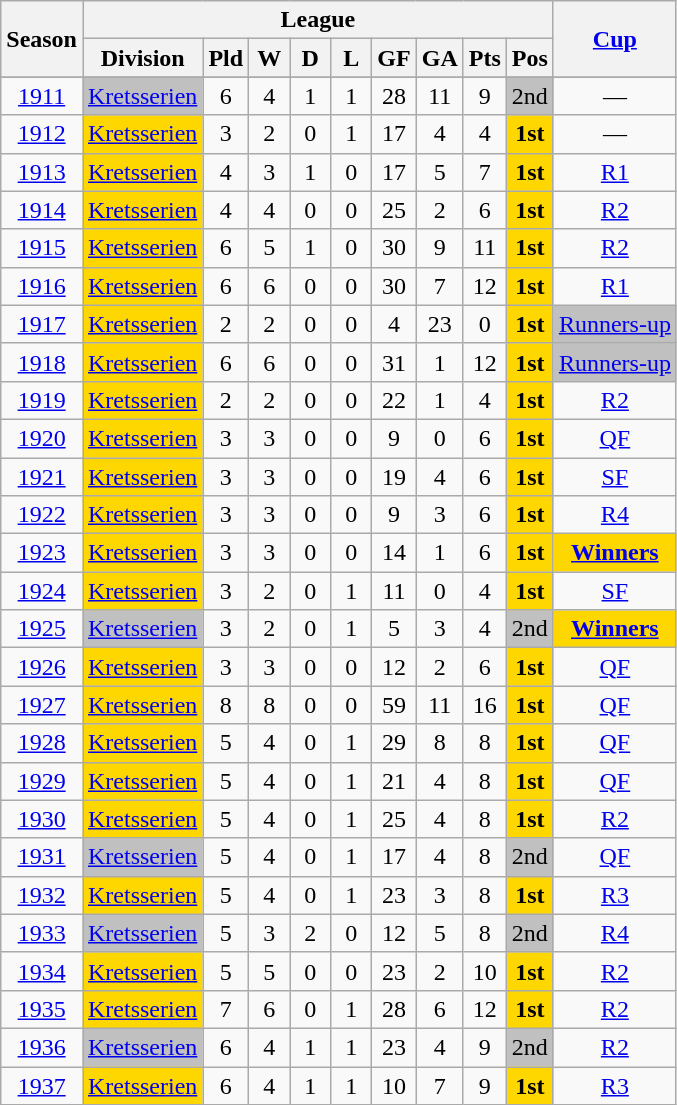<table class="wikitable sortable" style="text-align: center">
<tr>
<th rowspan="2" scope="col">Season</th>
<th colspan="9">League</th>
<th rowspan="2" scope="col"><a href='#'>Cup</a></th>
</tr>
<tr>
<th scope="col">Division</th>
<th width="20" scope="col" data-sort-type="number">Pld</th>
<th width="20" scope="col" data-sort-type="number">W</th>
<th width="20" scope="col" data-sort-type="number">D</th>
<th width="20" scope="col" data-sort-type="number">L</th>
<th width="20" scope="col" data-sort-type="number">GF</th>
<th width="20" scope="col" data-sort-type="number">GA</th>
<th width="20" scope="col" data-sort-type="number">Pts</th>
<th scope="col" data-sort-type="number">Pos</th>
</tr>
<tr class="unsortable">
</tr>
<tr>
</tr>
<tr>
<td><a href='#'>1911</a></td>
<td bgcolor=silver><a href='#'>Kretsserien</a></td>
<td>6</td>
<td>4</td>
<td>1</td>
<td>1</td>
<td>28</td>
<td>11</td>
<td>9</td>
<td bgcolor=silver>2nd</td>
<td>—</td>
</tr>
<tr>
<td><a href='#'>1912</a></td>
<td bgcolor=gold><a href='#'>Kretsserien</a></td>
<td>3</td>
<td>2</td>
<td>0</td>
<td>1</td>
<td>17</td>
<td>4</td>
<td>4</td>
<td bgcolor=gold><strong>1st</strong></td>
<td>—</td>
</tr>
<tr>
<td><a href='#'>1913</a></td>
<td bgcolor=gold><a href='#'>Kretsserien</a></td>
<td>4</td>
<td>3</td>
<td>1</td>
<td>0</td>
<td>17</td>
<td>5</td>
<td>7</td>
<td bgcolor=gold><strong>1st</strong></td>
<td><a href='#'>R1</a></td>
</tr>
<tr>
<td><a href='#'>1914</a></td>
<td bgcolor=gold><a href='#'>Kretsserien</a></td>
<td>4</td>
<td>4</td>
<td>0</td>
<td>0</td>
<td>25</td>
<td>2</td>
<td>6</td>
<td bgcolor=gold><strong>1st</strong></td>
<td><a href='#'>R2</a></td>
</tr>
<tr>
<td><a href='#'>1915</a></td>
<td bgcolor=gold><a href='#'>Kretsserien</a></td>
<td>6</td>
<td>5</td>
<td>1</td>
<td>0</td>
<td>30</td>
<td>9</td>
<td>11</td>
<td bgcolor=gold><strong>1st</strong></td>
<td><a href='#'>R2</a></td>
</tr>
<tr>
<td><a href='#'>1916</a></td>
<td bgcolor=gold><a href='#'>Kretsserien</a></td>
<td>6</td>
<td>6</td>
<td>0</td>
<td>0</td>
<td>30</td>
<td>7</td>
<td>12</td>
<td bgcolor=gold><strong>1st</strong></td>
<td><a href='#'>R1</a></td>
</tr>
<tr>
<td><a href='#'>1917</a></td>
<td bgcolor=gold><a href='#'>Kretsserien</a></td>
<td>2</td>
<td>2</td>
<td>0</td>
<td>0</td>
<td>4</td>
<td>23</td>
<td>0</td>
<td bgcolor=gold><strong>1st</strong></td>
<td bgcolor=silver><a href='#'>Runners-up</a></td>
</tr>
<tr>
<td><a href='#'>1918</a></td>
<td bgcolor=gold><a href='#'>Kretsserien</a></td>
<td>6</td>
<td>6</td>
<td>0</td>
<td>0</td>
<td>31</td>
<td>1</td>
<td>12</td>
<td bgcolor=gold><strong>1st</strong></td>
<td bgcolor=silver><a href='#'>Runners-up</a></td>
</tr>
<tr>
<td><a href='#'>1919</a></td>
<td bgcolor=gold><a href='#'>Kretsserien</a></td>
<td>2</td>
<td>2</td>
<td>0</td>
<td>0</td>
<td>22</td>
<td>1</td>
<td>4</td>
<td bgcolor=gold><strong>1st</strong></td>
<td><a href='#'>R2</a></td>
</tr>
<tr>
<td><a href='#'>1920</a></td>
<td bgcolor=gold><a href='#'>Kretsserien</a></td>
<td>3</td>
<td>3</td>
<td>0</td>
<td>0</td>
<td>9</td>
<td>0</td>
<td>6</td>
<td bgcolor=gold><strong>1st</strong></td>
<td><a href='#'>QF</a></td>
</tr>
<tr>
<td><a href='#'>1921</a></td>
<td bgcolor=gold><a href='#'>Kretsserien</a></td>
<td>3</td>
<td>3</td>
<td>0</td>
<td>0</td>
<td>19</td>
<td>4</td>
<td>6</td>
<td bgcolor=gold><strong>1st</strong></td>
<td><a href='#'>SF</a></td>
</tr>
<tr>
<td><a href='#'>1922</a></td>
<td bgcolor=gold><a href='#'>Kretsserien</a></td>
<td>3</td>
<td>3</td>
<td>0</td>
<td>0</td>
<td>9</td>
<td>3</td>
<td>6</td>
<td bgcolor=gold><strong>1st</strong></td>
<td><a href='#'>R4</a></td>
</tr>
<tr>
<td><a href='#'>1923</a></td>
<td bgcolor=gold><a href='#'>Kretsserien</a></td>
<td>3</td>
<td>3</td>
<td>0</td>
<td>0</td>
<td>14</td>
<td>1</td>
<td>6</td>
<td bgcolor=gold><strong>1st</strong></td>
<td bgcolor=gold><a href='#'><strong>Winners</strong></a></td>
</tr>
<tr>
<td><a href='#'>1924</a></td>
<td bgcolor=gold><a href='#'>Kretsserien</a></td>
<td>3</td>
<td>2</td>
<td>0</td>
<td>1</td>
<td>11</td>
<td>0</td>
<td>4</td>
<td bgcolor=gold><strong>1st</strong></td>
<td><a href='#'>SF</a></td>
</tr>
<tr>
<td><a href='#'>1925</a></td>
<td bgcolor=silver><a href='#'>Kretsserien</a></td>
<td>3</td>
<td>2</td>
<td>0</td>
<td>1</td>
<td>5</td>
<td>3</td>
<td>4</td>
<td bgcolor=silver>2nd</td>
<td bgcolor=gold><a href='#'><strong>Winners</strong></a></td>
</tr>
<tr>
<td><a href='#'>1926</a></td>
<td bgcolor=gold><a href='#'>Kretsserien</a></td>
<td>3</td>
<td>3</td>
<td>0</td>
<td>0</td>
<td>12</td>
<td>2</td>
<td>6</td>
<td bgcolor=gold><strong>1st</strong></td>
<td><a href='#'>QF</a></td>
</tr>
<tr>
<td><a href='#'>1927</a></td>
<td bgcolor=gold><a href='#'>Kretsserien</a></td>
<td>8</td>
<td>8</td>
<td>0</td>
<td>0</td>
<td>59</td>
<td>11</td>
<td>16</td>
<td bgcolor=gold><strong>1st</strong></td>
<td><a href='#'>QF</a></td>
</tr>
<tr>
<td><a href='#'>1928</a></td>
<td bgcolor=gold><a href='#'>Kretsserien</a></td>
<td>5</td>
<td>4</td>
<td>0</td>
<td>1</td>
<td>29</td>
<td>8</td>
<td>8</td>
<td bgcolor=gold><strong>1st</strong></td>
<td><a href='#'>QF</a></td>
</tr>
<tr>
<td><a href='#'>1929</a></td>
<td bgcolor=gold><a href='#'>Kretsserien</a></td>
<td>5</td>
<td>4</td>
<td>0</td>
<td>1</td>
<td>21</td>
<td>4</td>
<td>8</td>
<td bgcolor=gold><strong>1st</strong></td>
<td><a href='#'>QF</a></td>
</tr>
<tr>
<td><a href='#'>1930</a></td>
<td bgcolor=gold><a href='#'>Kretsserien</a></td>
<td>5</td>
<td>4</td>
<td>0</td>
<td>1</td>
<td>25</td>
<td>4</td>
<td>8</td>
<td bgcolor=gold><strong>1st</strong></td>
<td><a href='#'>R2</a></td>
</tr>
<tr>
<td><a href='#'>1931</a></td>
<td bgcolor=silver><a href='#'>Kretsserien</a></td>
<td>5</td>
<td>4</td>
<td>0</td>
<td>1</td>
<td>17</td>
<td>4</td>
<td>8</td>
<td bgcolor=silver>2nd</td>
<td><a href='#'>QF</a></td>
</tr>
<tr>
<td><a href='#'>1932</a></td>
<td bgcolor=gold><a href='#'>Kretsserien</a></td>
<td>5</td>
<td>4</td>
<td>0</td>
<td>1</td>
<td>23</td>
<td>3</td>
<td>8</td>
<td bgcolor=gold><strong>1st</strong></td>
<td><a href='#'>R3</a></td>
</tr>
<tr>
<td><a href='#'>1933</a></td>
<td bgcolor=silver><a href='#'>Kretsserien</a></td>
<td>5</td>
<td>3</td>
<td>2</td>
<td>0</td>
<td>12</td>
<td>5</td>
<td>8</td>
<td bgcolor=silver>2nd</td>
<td><a href='#'>R4</a></td>
</tr>
<tr>
<td><a href='#'>1934</a></td>
<td bgcolor=gold><a href='#'>Kretsserien</a></td>
<td>5</td>
<td>5</td>
<td>0</td>
<td>0</td>
<td>23</td>
<td>2</td>
<td>10</td>
<td bgcolor=gold><strong>1st</strong></td>
<td><a href='#'>R2</a></td>
</tr>
<tr>
<td><a href='#'>1935</a></td>
<td bgcolor=gold><a href='#'>Kretsserien</a></td>
<td>7</td>
<td>6</td>
<td>0</td>
<td>1</td>
<td>28</td>
<td>6</td>
<td>12</td>
<td bgcolor=gold><strong>1st</strong></td>
<td><a href='#'>R2</a></td>
</tr>
<tr>
<td><a href='#'>1936</a></td>
<td bgcolor=silver><a href='#'>Kretsserien</a></td>
<td>6</td>
<td>4</td>
<td>1</td>
<td>1</td>
<td>23</td>
<td>4</td>
<td>9</td>
<td bgcolor=silver>2nd</td>
<td><a href='#'>R2</a></td>
</tr>
<tr>
<td><a href='#'>1937</a></td>
<td bgcolor=gold><a href='#'>Kretsserien</a></td>
<td>6</td>
<td>4</td>
<td>1</td>
<td>1</td>
<td>10</td>
<td>7</td>
<td>9</td>
<td bgcolor=gold><strong>1st</strong></td>
<td><a href='#'>R3</a></td>
</tr>
</table>
